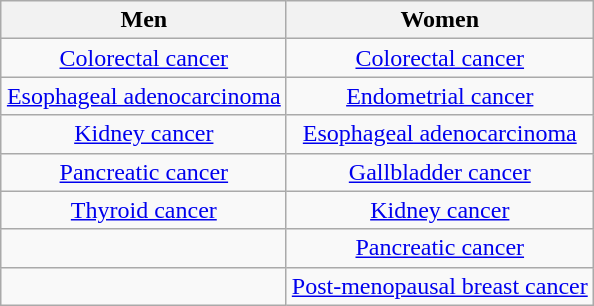<table class="wikitable" style = "float: right; margin-left:15px; text-align:center">
<tr>
<th>Men</th>
<th>Women</th>
</tr>
<tr>
<td><a href='#'>Colorectal cancer</a></td>
<td><a href='#'>Colorectal cancer</a></td>
</tr>
<tr>
<td><a href='#'>Esophageal adenocarcinoma</a></td>
<td><a href='#'>Endometrial cancer</a></td>
</tr>
<tr>
<td><a href='#'>Kidney cancer</a></td>
<td><a href='#'>Esophageal adenocarcinoma</a></td>
</tr>
<tr>
<td><a href='#'>Pancreatic cancer</a></td>
<td><a href='#'>Gallbladder cancer</a></td>
</tr>
<tr>
<td><a href='#'>Thyroid cancer</a></td>
<td><a href='#'>Kidney cancer</a></td>
</tr>
<tr>
<td></td>
<td><a href='#'>Pancreatic cancer</a></td>
</tr>
<tr>
<td></td>
<td><a href='#'>Post-menopausal breast cancer</a></td>
</tr>
</table>
